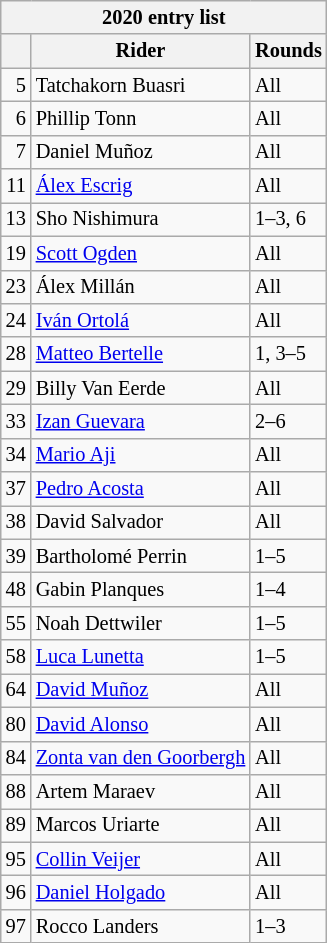<table class="wikitable" style="font-size: 85%">
<tr>
<th colspan=3>2020 entry list</th>
</tr>
<tr>
<th></th>
<th>Rider</th>
<th>Rounds</th>
</tr>
<tr>
<td align=right>5</td>
<td> Tatchakorn Buasri</td>
<td>All</td>
</tr>
<tr>
<td align=right>6</td>
<td> Phillip Tonn</td>
<td>All</td>
</tr>
<tr>
<td align=right>7</td>
<td> Daniel Muñoz</td>
<td>All</td>
</tr>
<tr>
<td align=right>11</td>
<td> <a href='#'>Álex Escrig</a></td>
<td>All</td>
</tr>
<tr>
<td align=right>13</td>
<td> Sho Nishimura</td>
<td>1–3, 6</td>
</tr>
<tr>
<td align=right>19</td>
<td> <a href='#'>Scott Ogden</a></td>
<td>All</td>
</tr>
<tr>
<td align=right>23</td>
<td> Álex Millán</td>
<td>All</td>
</tr>
<tr>
<td align=right>24</td>
<td> <a href='#'>Iván Ortolá</a></td>
<td>All</td>
</tr>
<tr>
<td align=right>28</td>
<td> <a href='#'>Matteo Bertelle</a></td>
<td>1, 3–5</td>
</tr>
<tr>
<td align=right>29</td>
<td> Billy Van Eerde</td>
<td>All</td>
</tr>
<tr>
<td align=right>33</td>
<td> <a href='#'>Izan Guevara</a></td>
<td>2–6</td>
</tr>
<tr>
<td align=right>34</td>
<td> <a href='#'>Mario Aji</a></td>
<td>All</td>
</tr>
<tr>
<td align=right>37</td>
<td> <a href='#'>Pedro Acosta</a></td>
<td>All</td>
</tr>
<tr>
<td align=right>38</td>
<td> David Salvador</td>
<td>All</td>
</tr>
<tr>
<td align=right>39</td>
<td> Bartholomé Perrin</td>
<td>1–5</td>
</tr>
<tr>
<td align=right>48</td>
<td> Gabin Planques</td>
<td>1–4</td>
</tr>
<tr>
<td align=right>55</td>
<td> Noah Dettwiler</td>
<td>1–5</td>
</tr>
<tr>
<td align=right>58</td>
<td> <a href='#'>Luca Lunetta</a></td>
<td>1–5</td>
</tr>
<tr>
<td align=right>64</td>
<td> <a href='#'>David Muñoz</a></td>
<td>All</td>
</tr>
<tr>
<td align=right>80</td>
<td> <a href='#'>David Alonso</a></td>
<td>All</td>
</tr>
<tr>
<td align=right>84</td>
<td> <a href='#'>Zonta van den Goorbergh</a></td>
<td>All</td>
</tr>
<tr>
<td align=right>88</td>
<td> Artem Maraev</td>
<td>All</td>
</tr>
<tr>
<td align=right>89</td>
<td> Marcos Uriarte</td>
<td>All</td>
</tr>
<tr>
<td align=right>95</td>
<td> <a href='#'>Collin Veijer</a></td>
<td>All</td>
</tr>
<tr>
<td align=right>96</td>
<td> <a href='#'>Daniel Holgado</a></td>
<td>All</td>
</tr>
<tr>
<td align=right>97</td>
<td> Rocco Landers</td>
<td>1–3</td>
</tr>
</table>
